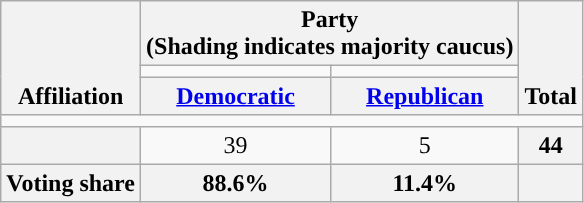<table class=wikitable style="text-align:center">
<tr style="vertical-align:bottom;">
<th rowspan=3>Affiliation</th>
<th colspan=2>Party <div>(Shading indicates majority caucus)</div></th>
<th rowspan=3>Total</th>
</tr>
<tr style="height:5px">
<td style="background-color:"></td>
<td style="background-color:"></td>
</tr>
<tr>
<th><a href='#'>Democratic</a></th>
<th><a href='#'>Republican</a></th>
</tr>
<tr>
<td colspan=5></td>
</tr>
<tr>
<th nowrap style="font-size:80%"></th>
<td>39</td>
<td>5</td>
<th>44</th>
</tr>
<tr>
<th>Voting share</th>
<th>88.6%</th>
<th>11.4% </th>
<th colspan=2></th>
</tr>
</table>
